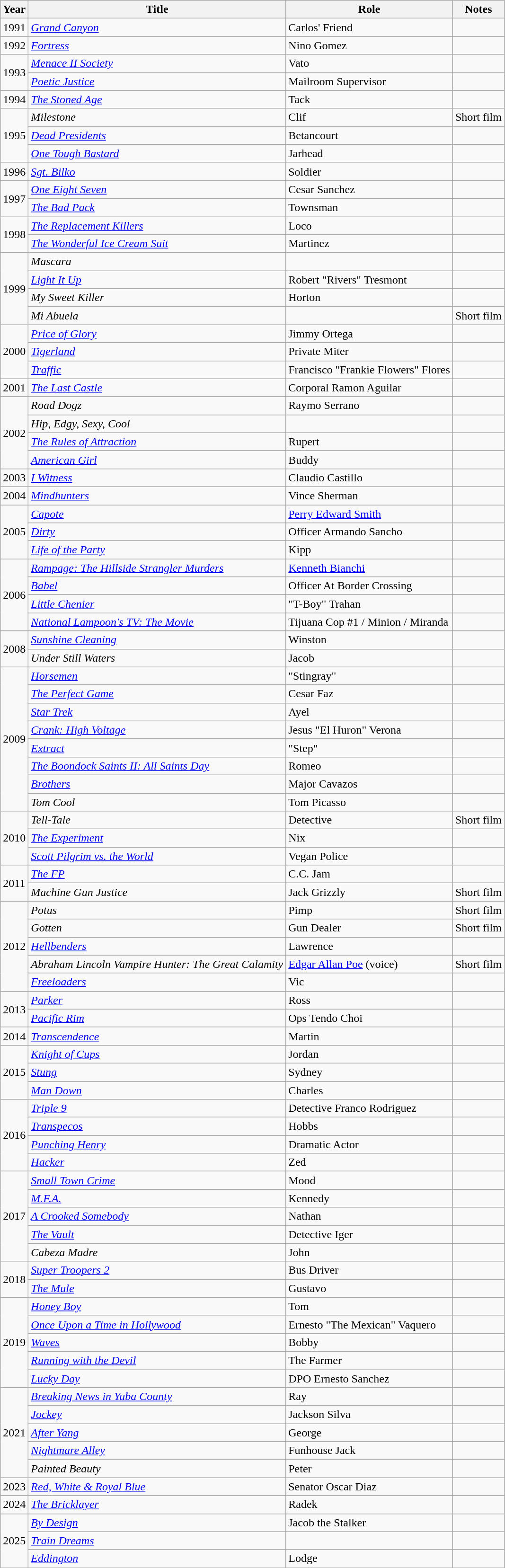<table class="wikitable sortable">
<tr>
<th>Year</th>
<th>Title</th>
<th>Role</th>
<th>Notes</th>
</tr>
<tr>
<td>1991</td>
<td><em><a href='#'>Grand Canyon</a></em></td>
<td>Carlos' Friend</td>
<td></td>
</tr>
<tr>
<td>1992</td>
<td><em><a href='#'>Fortress</a></em></td>
<td>Nino Gomez</td>
<td></td>
</tr>
<tr>
<td rowspan=2>1993</td>
<td><em><a href='#'>Menace II Society</a></em></td>
<td>Vato</td>
<td></td>
</tr>
<tr>
<td><em><a href='#'>Poetic Justice</a></em></td>
<td>Mailroom Supervisor</td>
<td></td>
</tr>
<tr>
<td>1994</td>
<td><em><a href='#'>The Stoned Age</a></em></td>
<td>Tack</td>
<td></td>
</tr>
<tr>
<td rowspan=3>1995</td>
<td><em>Milestone</em></td>
<td>Clif</td>
<td>Short film</td>
</tr>
<tr>
<td><em><a href='#'>Dead Presidents</a></em></td>
<td>Betancourt</td>
<td></td>
</tr>
<tr>
<td><em><a href='#'>One Tough Bastard</a></em></td>
<td>Jarhead</td>
<td></td>
</tr>
<tr>
<td>1996</td>
<td><em><a href='#'>Sgt. Bilko</a></em></td>
<td>Soldier</td>
<td></td>
</tr>
<tr>
<td rowspan=2>1997</td>
<td><em><a href='#'>One Eight Seven</a></em></td>
<td>Cesar Sanchez</td>
<td></td>
</tr>
<tr>
<td><em><a href='#'>The Bad Pack</a></em></td>
<td>Townsman</td>
<td></td>
</tr>
<tr>
<td rowspan=2>1998</td>
<td><em><a href='#'>The Replacement Killers</a></em></td>
<td>Loco</td>
<td></td>
</tr>
<tr>
<td><em><a href='#'>The Wonderful Ice Cream Suit</a></em></td>
<td>Martinez</td>
<td></td>
</tr>
<tr>
<td rowspan=4>1999</td>
<td><em>Mascara</em></td>
<td></td>
<td></td>
</tr>
<tr>
<td><em><a href='#'>Light It Up</a></em></td>
<td>Robert "Rivers" Tresmont</td>
<td></td>
</tr>
<tr>
<td><em>My Sweet Killer</em></td>
<td>Horton</td>
<td></td>
</tr>
<tr>
<td><em>Mi Abuela</em></td>
<td></td>
<td>Short film</td>
</tr>
<tr>
<td rowspan=3>2000</td>
<td><em><a href='#'>Price of Glory</a></em></td>
<td>Jimmy Ortega</td>
<td></td>
</tr>
<tr>
<td><em><a href='#'>Tigerland</a></em></td>
<td>Private Miter</td>
<td></td>
</tr>
<tr>
<td><em><a href='#'>Traffic</a></em></td>
<td>Francisco "Frankie Flowers" Flores</td>
<td></td>
</tr>
<tr>
<td>2001</td>
<td><em><a href='#'>The Last Castle</a></em></td>
<td>Corporal Ramon Aguilar</td>
<td></td>
</tr>
<tr>
<td rowspan=4>2002</td>
<td><em>Road Dogz</em></td>
<td>Raymo Serrano</td>
<td></td>
</tr>
<tr>
<td><em>Hip, Edgy, Sexy, Cool</em></td>
<td></td>
<td></td>
</tr>
<tr>
<td><em><a href='#'>The Rules of Attraction</a></em></td>
<td>Rupert</td>
<td></td>
</tr>
<tr>
<td><em><a href='#'>American Girl</a></em></td>
<td>Buddy</td>
<td></td>
</tr>
<tr>
<td>2003</td>
<td><em><a href='#'>I Witness</a></em></td>
<td>Claudio Castillo</td>
<td></td>
</tr>
<tr>
<td>2004</td>
<td><em><a href='#'>Mindhunters</a></em></td>
<td>Vince Sherman</td>
<td></td>
</tr>
<tr>
<td rowspan=3>2005</td>
<td><em><a href='#'>Capote</a></em></td>
<td><a href='#'>Perry Edward Smith</a></td>
<td></td>
</tr>
<tr>
<td><em><a href='#'>Dirty</a></em></td>
<td>Officer Armando Sancho</td>
<td></td>
</tr>
<tr>
<td><em><a href='#'>Life of the Party</a></em></td>
<td>Kipp</td>
<td></td>
</tr>
<tr>
<td rowspan=4>2006</td>
<td><em><a href='#'>Rampage: The Hillside Strangler Murders</a></em></td>
<td><a href='#'>Kenneth Bianchi</a></td>
<td></td>
</tr>
<tr>
<td><em><a href='#'>Babel</a></em></td>
<td>Officer At Border Crossing</td>
<td></td>
</tr>
<tr>
<td><em><a href='#'>Little Chenier</a></em></td>
<td>"T-Boy" Trahan</td>
<td></td>
</tr>
<tr>
<td><em><a href='#'>National Lampoon's TV: The Movie</a></em></td>
<td>Tijuana Cop #1 / Minion / Miranda</td>
<td></td>
</tr>
<tr>
<td rowspan=2>2008</td>
<td><em><a href='#'>Sunshine Cleaning</a></em></td>
<td>Winston</td>
<td></td>
</tr>
<tr>
<td><em>Under Still Waters</em></td>
<td>Jacob</td>
<td></td>
</tr>
<tr>
<td rowspan=8>2009</td>
<td><em><a href='#'>Horsemen</a></em></td>
<td>"Stingray"</td>
<td></td>
</tr>
<tr>
<td><em><a href='#'>The Perfect Game</a></em></td>
<td>Cesar Faz</td>
<td></td>
</tr>
<tr>
<td><em><a href='#'>Star Trek</a></em></td>
<td>Ayel</td>
<td></td>
</tr>
<tr>
<td><em><a href='#'>Crank: High Voltage</a></em></td>
<td>Jesus "El Huron" Verona</td>
<td></td>
</tr>
<tr>
<td><em><a href='#'>Extract</a></em></td>
<td>"Step"</td>
<td></td>
</tr>
<tr>
<td><em><a href='#'>The Boondock Saints II: All Saints Day</a></em></td>
<td>Romeo</td>
<td></td>
</tr>
<tr>
<td><em><a href='#'>Brothers</a></em></td>
<td>Major Cavazos</td>
<td></td>
</tr>
<tr>
<td><em>Tom Cool</em></td>
<td>Tom Picasso</td>
<td></td>
</tr>
<tr>
<td rowspan=3>2010</td>
<td><em>Tell-Tale</em></td>
<td>Detective</td>
<td>Short film</td>
</tr>
<tr>
<td><em><a href='#'>The Experiment</a></em></td>
<td>Nix</td>
<td></td>
</tr>
<tr>
<td><em><a href='#'>Scott Pilgrim vs. the World</a></em></td>
<td>Vegan Police</td>
<td></td>
</tr>
<tr>
<td rowspan=2>2011</td>
<td><em><a href='#'>The FP</a></em></td>
<td>C.C. Jam</td>
<td></td>
</tr>
<tr>
<td><em>Machine Gun Justice</em></td>
<td>Jack Grizzly</td>
<td>Short film</td>
</tr>
<tr>
<td rowspan=5>2012</td>
<td><em>Potus</em></td>
<td>Pimp</td>
<td>Short film</td>
</tr>
<tr>
<td><em>Gotten</em></td>
<td>Gun Dealer</td>
<td>Short film</td>
</tr>
<tr>
<td><em><a href='#'>Hellbenders</a></em></td>
<td>Lawrence</td>
<td></td>
</tr>
<tr>
<td><em>Abraham Lincoln Vampire Hunter: The Great Calamity</em></td>
<td><a href='#'>Edgar Allan Poe</a> (voice)</td>
<td>Short film</td>
</tr>
<tr>
<td><em><a href='#'>Freeloaders</a></em></td>
<td>Vic</td>
<td></td>
</tr>
<tr>
<td rowspan=2>2013</td>
<td><em><a href='#'>Parker</a></em></td>
<td>Ross</td>
<td></td>
</tr>
<tr>
<td><em><a href='#'>Pacific Rim</a></em></td>
<td>Ops Tendo Choi</td>
<td></td>
</tr>
<tr>
<td>2014</td>
<td><em><a href='#'>Transcendence</a></em></td>
<td>Martin</td>
<td></td>
</tr>
<tr>
<td rowspan=3>2015</td>
<td><em><a href='#'>Knight of Cups</a></em></td>
<td>Jordan</td>
<td></td>
</tr>
<tr>
<td><em><a href='#'>Stung</a></em></td>
<td>Sydney</td>
<td></td>
</tr>
<tr>
<td><em><a href='#'>Man Down</a></em></td>
<td>Charles</td>
<td></td>
</tr>
<tr>
<td rowspan=4>2016</td>
<td><em><a href='#'>Triple 9</a></em></td>
<td>Detective Franco Rodriguez</td>
<td></td>
</tr>
<tr>
<td><em><a href='#'>Transpecos</a></em></td>
<td>Hobbs</td>
<td></td>
</tr>
<tr>
<td><em><a href='#'>Punching Henry</a></em></td>
<td>Dramatic Actor</td>
<td></td>
</tr>
<tr>
<td><em><a href='#'>Hacker</a></em></td>
<td>Zed</td>
<td></td>
</tr>
<tr>
<td rowspan=5>2017</td>
<td><em><a href='#'>Small Town Crime</a></em></td>
<td>Mood</td>
<td></td>
</tr>
<tr>
<td><em><a href='#'>M.F.A.</a></em></td>
<td>Kennedy</td>
<td></td>
</tr>
<tr>
<td><em><a href='#'>A Crooked Somebody</a></em></td>
<td>Nathan</td>
<td></td>
</tr>
<tr>
<td><em><a href='#'>The Vault</a></em></td>
<td>Detective Iger</td>
<td></td>
</tr>
<tr>
<td><em>Cabeza Madre</em></td>
<td>John</td>
<td></td>
</tr>
<tr>
<td rowspan=2>2018</td>
<td><em><a href='#'>Super Troopers 2</a></em></td>
<td>Bus Driver</td>
<td></td>
</tr>
<tr>
<td><em><a href='#'>The Mule</a></em></td>
<td>Gustavo</td>
<td></td>
</tr>
<tr>
<td rowspan=5>2019</td>
<td><em><a href='#'>Honey Boy</a></em></td>
<td>Tom</td>
<td></td>
</tr>
<tr>
<td><em><a href='#'>Once Upon a Time in Hollywood</a></em></td>
<td>Ernesto "The Mexican" Vaquero</td>
<td></td>
</tr>
<tr>
<td><em><a href='#'>Waves</a></em></td>
<td>Bobby</td>
<td></td>
</tr>
<tr>
<td><em><a href='#'>Running with the Devil</a></em></td>
<td>The Farmer</td>
<td></td>
</tr>
<tr>
<td><em><a href='#'>Lucky Day</a></em></td>
<td>DPO Ernesto Sanchez</td>
<td></td>
</tr>
<tr>
<td rowspan=5>2021</td>
<td><em><a href='#'>Breaking News in Yuba County</a></em></td>
<td>Ray</td>
<td></td>
</tr>
<tr>
<td><em><a href='#'>Jockey</a></em></td>
<td>Jackson Silva</td>
<td></td>
</tr>
<tr>
<td><em><a href='#'>After Yang</a></em></td>
<td>George</td>
<td></td>
</tr>
<tr>
<td><em><a href='#'>Nightmare Alley</a></em></td>
<td>Funhouse Jack</td>
<td></td>
</tr>
<tr>
<td><em>Painted Beauty</em></td>
<td>Peter</td>
<td></td>
</tr>
<tr>
<td>2023</td>
<td><em><a href='#'>Red, White & Royal Blue</a></em></td>
<td>Senator Oscar Diaz</td>
<td></td>
</tr>
<tr>
<td>2024</td>
<td><em><a href='#'>The Bricklayer</a></em></td>
<td>Radek</td>
<td></td>
</tr>
<tr>
<td rowspan="3">2025</td>
<td><em><a href='#'>By Design</a></em></td>
<td>Jacob the Stalker</td>
<td></td>
</tr>
<tr>
<td><em><a href='#'>Train Dreams</a></em></td>
<td></td>
<td></td>
</tr>
<tr>
<td><em><a href='#'>Eddington</a></em></td>
<td>Lodge</td>
<td></td>
</tr>
<tr>
</tr>
</table>
